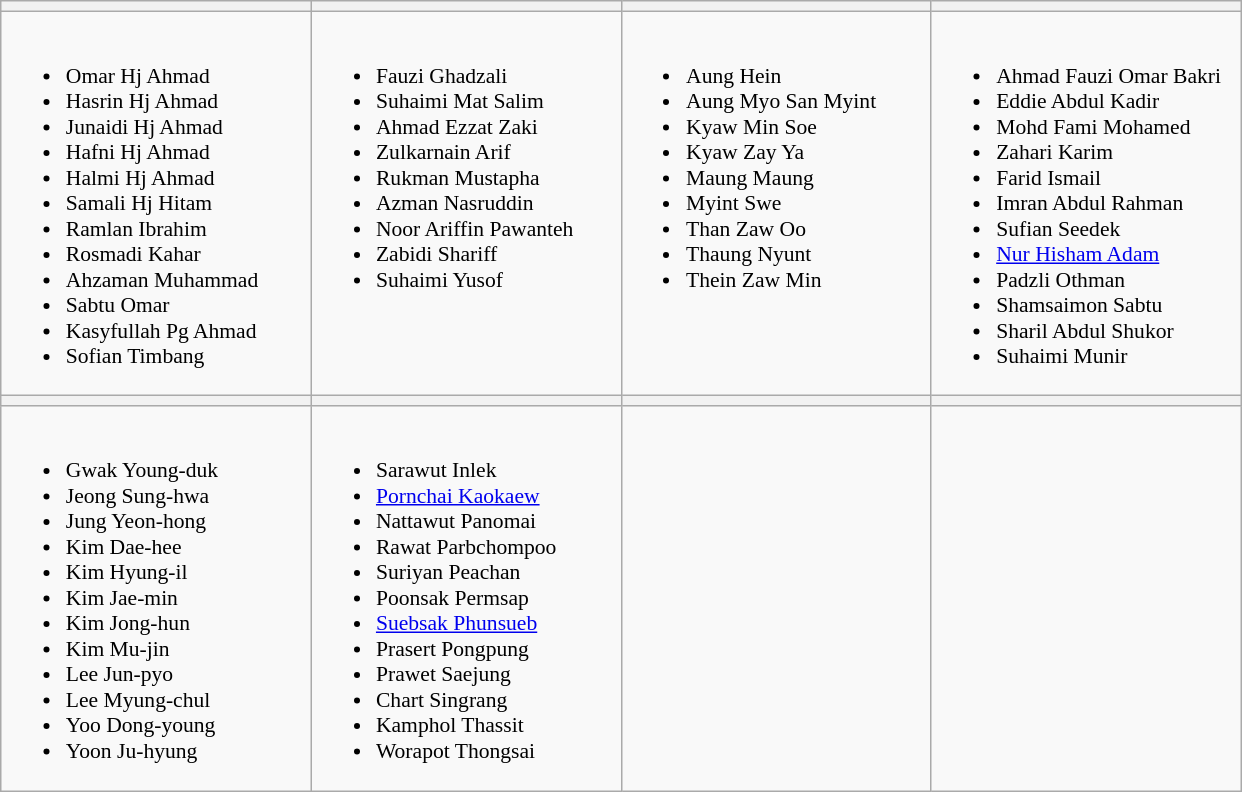<table class="wikitable" style="font-size:90%">
<tr>
<th width=200></th>
<th width=200></th>
<th width=200></th>
<th width=200></th>
</tr>
<tr>
<td valign=top><br><ul><li>Omar Hj Ahmad</li><li>Hasrin Hj Ahmad</li><li>Junaidi Hj Ahmad</li><li>Hafni Hj Ahmad</li><li>Halmi Hj Ahmad</li><li>Samali Hj Hitam</li><li>Ramlan Ibrahim</li><li>Rosmadi Kahar</li><li>Ahzaman Muhammad</li><li>Sabtu Omar</li><li>Kasyfullah Pg Ahmad</li><li>Sofian Timbang</li></ul></td>
<td valign=top><br><ul><li>Fauzi Ghadzali</li><li>Suhaimi Mat Salim</li><li>Ahmad Ezzat Zaki</li><li>Zulkarnain Arif</li><li>Rukman Mustapha</li><li>Azman Nasruddin</li><li>Noor Ariffin Pawanteh</li><li>Zabidi Shariff</li><li>Suhaimi Yusof</li></ul></td>
<td valign=top><br><ul><li>Aung Hein</li><li>Aung Myo San Myint</li><li>Kyaw Min Soe</li><li>Kyaw Zay Ya</li><li>Maung Maung</li><li>Myint Swe</li><li>Than Zaw Oo</li><li>Thaung Nyunt</li><li>Thein Zaw Min</li></ul></td>
<td valign=top><br><ul><li>Ahmad Fauzi Omar Bakri</li><li>Eddie Abdul Kadir</li><li>Mohd Fami Mohamed</li><li>Zahari Karim</li><li>Farid Ismail</li><li>Imran Abdul Rahman</li><li>Sufian Seedek</li><li><a href='#'>Nur Hisham Adam</a></li><li>Padzli Othman</li><li>Shamsaimon Sabtu</li><li>Sharil Abdul Shukor</li><li>Suhaimi Munir</li></ul></td>
</tr>
<tr>
<th></th>
<th></th>
<th></th>
<th></th>
</tr>
<tr>
<td valign=top><br><ul><li>Gwak Young-duk</li><li>Jeong Sung-hwa</li><li>Jung Yeon-hong</li><li>Kim Dae-hee</li><li>Kim Hyung-il</li><li>Kim Jae-min</li><li>Kim Jong-hun</li><li>Kim Mu-jin</li><li>Lee Jun-pyo</li><li>Lee Myung-chul</li><li>Yoo Dong-young</li><li>Yoon Ju-hyung</li></ul></td>
<td valign=top><br><ul><li>Sarawut Inlek</li><li><a href='#'>Pornchai Kaokaew</a></li><li>Nattawut Panomai</li><li>Rawat Parbchompoo</li><li>Suriyan Peachan</li><li>Poonsak Permsap</li><li><a href='#'>Suebsak Phunsueb</a></li><li>Prasert Pongpung</li><li>Prawet Saejung</li><li>Chart Singrang</li><li>Kamphol Thassit</li><li>Worapot Thongsai</li></ul></td>
<td valign=top></td>
<td valign=top></td>
</tr>
</table>
